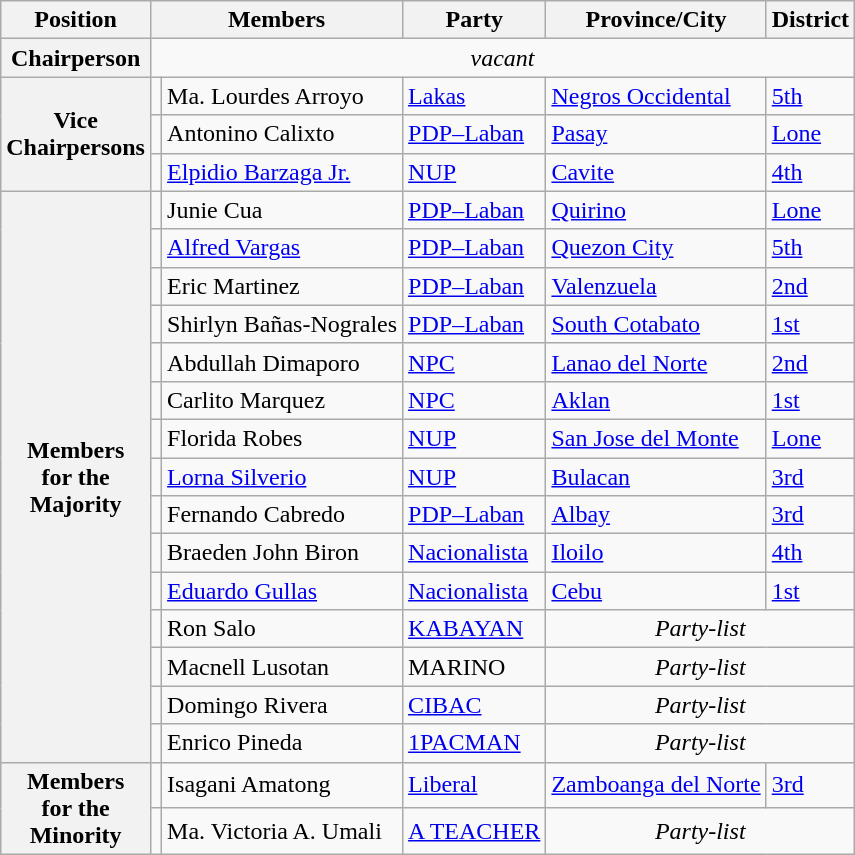<table class="wikitable" style="font-size: 100%;">
<tr>
<th>Position</th>
<th colspan="2">Members</th>
<th>Party</th>
<th>Province/City</th>
<th>District</th>
</tr>
<tr>
<th>Chairperson</th>
<td align="center" colspan="5"><em>vacant</em></td>
</tr>
<tr>
<th rowspan="3">Vice<br>Chairpersons</th>
<td></td>
<td>Ma. Lourdes Arroyo</td>
<td><a href='#'>Lakas</a></td>
<td><a href='#'>Negros Occidental</a></td>
<td><a href='#'>5th</a></td>
</tr>
<tr>
<td></td>
<td>Antonino Calixto</td>
<td><a href='#'>PDP–Laban</a></td>
<td><a href='#'>Pasay</a></td>
<td><a href='#'>Lone</a></td>
</tr>
<tr>
<td></td>
<td><a href='#'>Elpidio Barzaga Jr.</a></td>
<td><a href='#'>NUP</a></td>
<td><a href='#'>Cavite</a></td>
<td><a href='#'>4th</a></td>
</tr>
<tr>
<th rowspan="15">Members<br>for the<br>Majority</th>
<td></td>
<td>Junie Cua</td>
<td><a href='#'>PDP–Laban</a></td>
<td><a href='#'>Quirino</a></td>
<td><a href='#'>Lone</a></td>
</tr>
<tr>
<td></td>
<td><a href='#'>Alfred Vargas</a></td>
<td><a href='#'>PDP–Laban</a></td>
<td><a href='#'>Quezon City</a></td>
<td><a href='#'>5th</a></td>
</tr>
<tr>
<td></td>
<td>Eric Martinez</td>
<td><a href='#'>PDP–Laban</a></td>
<td><a href='#'>Valenzuela</a></td>
<td><a href='#'>2nd</a></td>
</tr>
<tr>
<td></td>
<td>Shirlyn Bañas-Nograles</td>
<td><a href='#'>PDP–Laban</a></td>
<td><a href='#'>South Cotabato</a></td>
<td><a href='#'>1st</a></td>
</tr>
<tr>
<td></td>
<td>Abdullah Dimaporo</td>
<td><a href='#'>NPC</a></td>
<td><a href='#'>Lanao del Norte</a></td>
<td><a href='#'>2nd</a></td>
</tr>
<tr>
<td></td>
<td>Carlito Marquez</td>
<td><a href='#'>NPC</a></td>
<td><a href='#'>Aklan</a></td>
<td><a href='#'>1st</a></td>
</tr>
<tr>
<td></td>
<td>Florida Robes</td>
<td><a href='#'>NUP</a></td>
<td><a href='#'>San Jose del Monte</a></td>
<td><a href='#'>Lone</a></td>
</tr>
<tr>
<td></td>
<td><a href='#'>Lorna Silverio</a></td>
<td><a href='#'>NUP</a></td>
<td><a href='#'>Bulacan</a></td>
<td><a href='#'>3rd</a></td>
</tr>
<tr>
<td></td>
<td>Fernando Cabredo</td>
<td><a href='#'>PDP–Laban</a></td>
<td><a href='#'>Albay</a></td>
<td><a href='#'>3rd</a></td>
</tr>
<tr>
<td></td>
<td>Braeden John Biron</td>
<td><a href='#'>Nacionalista</a></td>
<td><a href='#'>Iloilo</a></td>
<td><a href='#'>4th</a></td>
</tr>
<tr>
<td></td>
<td><a href='#'>Eduardo Gullas</a></td>
<td><a href='#'>Nacionalista</a></td>
<td><a href='#'>Cebu</a></td>
<td><a href='#'>1st</a></td>
</tr>
<tr>
<td></td>
<td>Ron Salo</td>
<td><a href='#'>KABAYAN</a></td>
<td align="center" colspan="2"><em>Party-list</em></td>
</tr>
<tr>
<td></td>
<td>Macnell Lusotan</td>
<td>MARINO</td>
<td align="center" colspan="2"><em>Party-list</em></td>
</tr>
<tr>
<td></td>
<td>Domingo Rivera</td>
<td><a href='#'>CIBAC</a></td>
<td align="center" colspan="2"><em>Party-list</em></td>
</tr>
<tr>
<td></td>
<td>Enrico Pineda</td>
<td><a href='#'>1PACMAN</a></td>
<td align="center" colspan="2"><em>Party-list</em></td>
</tr>
<tr>
<th rowspan="2">Members<br>for the<br>Minority</th>
<td></td>
<td>Isagani Amatong</td>
<td><a href='#'>Liberal</a></td>
<td><a href='#'>Zamboanga del Norte</a></td>
<td><a href='#'>3rd</a></td>
</tr>
<tr>
<td></td>
<td>Ma. Victoria A. Umali</td>
<td><a href='#'>A TEACHER</a></td>
<td align="center" colspan="2"><em>Party-list</em></td>
</tr>
</table>
